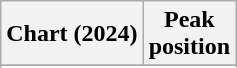<table class="wikitable sortable plainrowheaders" style="text-align:center">
<tr>
<th scope="col">Chart (2024)</th>
<th scope="col">Peak<br>position</th>
</tr>
<tr>
</tr>
<tr>
</tr>
<tr>
</tr>
<tr>
</tr>
</table>
